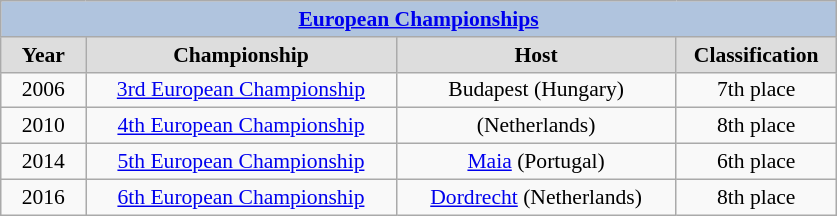<table class="wikitable" style=font-size:90%>
<tr align=center style="background:#B0C4DE;">
<td colspan=4><strong><a href='#'>European Championships</a></strong></td>
</tr>
<tr align=center bgcolor="#dddddd">
<td width=50><strong>Year</strong></td>
<td width=200><strong>Championship</strong></td>
<td width=180><strong>Host</strong></td>
<td width=100><strong>Classification</strong></td>
</tr>
<tr align=center>
<td>2006</td>
<td><a href='#'>3rd European Championship</a></td>
<td>Budapest (Hungary)</td>
<td align="center">7th place</td>
</tr>
<tr align=center>
<td>2010</td>
<td><a href='#'>4th European Championship</a></td>
<td>(Netherlands)</td>
<td align="center">8th place</td>
</tr>
<tr align=center>
<td>2014</td>
<td><a href='#'>5th European Championship</a></td>
<td><a href='#'>Maia</a> (Portugal)</td>
<td align="center">6th place</td>
</tr>
<tr align=center>
<td>2016</td>
<td><a href='#'>6th European Championship</a></td>
<td><a href='#'>Dordrecht</a> (Netherlands)</td>
<td align="center">8th place</td>
</tr>
</table>
